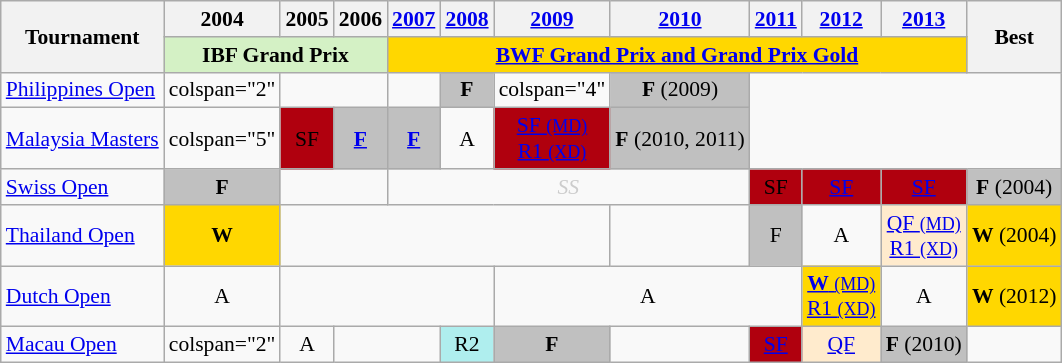<table class="wikitable" style="font-size: 90%; text-align:center">
<tr>
<th rowspan="2">Tournament</th>
<th>2004</th>
<th>2005</th>
<th>2006</th>
<th><a href='#'>2007</a></th>
<th><a href='#'>2008</a></th>
<th><a href='#'>2009</a></th>
<th><a href='#'>2010</a></th>
<th><a href='#'>2011</a></th>
<th><a href='#'>2012</a></th>
<th><a href='#'>2013</a></th>
<th rowspan="2">Best</th>
</tr>
<tr>
<td colspan="3" align=center bgcolor=D4F1C5><strong>IBF Grand Prix</strong></td>
<td colspan="7" align=center bgcolor=FFD700><strong><a href='#'>BWF Grand Prix and Grand Prix Gold</a></strong></td>
</tr>
<tr>
<td align=left><a href='#'>Philippines Open</a></td>
<td>colspan="2" </td>
<td colspan="2"></td>
<td></td>
<td bgcolor=Silver><strong>F</strong></td>
<td>colspan="4" </td>
<td bgcolor=Silver><strong>F</strong> (2009)</td>
</tr>
<tr>
<td align=left><a href='#'>Malaysia Masters</a></td>
<td>colspan="5" </td>
<td bgcolor=Bronze>SF</td>
<td bgcolor=Silver><a href='#'><strong>F</strong></a></td>
<td bgcolor=Silver><a href='#'><strong>F</strong></a></td>
<td>A</td>
<td bgcolor=Bronze><a href='#'>SF <small>(MD)</small></a><br> <a href='#'>R1 <small>(XD)</small></a></td>
<td bgcolor=Silver><strong>F</strong> (2010, 2011)</td>
</tr>
<tr>
<td align=left><a href='#'>Swiss Open</a></td>
<td bgcolor=Silver><strong>F</strong></td>
<td colspan="2"></td>
<td colspan="4" style=color:#ccc><em>SS</em></td>
<td bgcolor=Bronze>SF</td>
<td bgcolor=Bronze><a href='#'>SF</a></td>
<td bgcolor=Bronze><a href='#'>SF</a></td>
<td bgcolor=Silver><strong>F</strong> (2004)</td>
</tr>
<tr>
<td align=left><a href='#'>Thailand Open</a></td>
<td bgcolor=Gold><strong>W</strong></td>
<td colspan="5"></td>
<td></td>
<td bgcolor=Silver>F</td>
<td>A</td>
<td bgcolor=FFEBCD><a href='#'>QF <small>(MD)</small></a><br> <a href='#'>R1 <small>(XD)</small></a></td>
<td bgcolor=Gold><strong>W</strong> (2004)</td>
</tr>
<tr>
<td align=left><a href='#'>Dutch Open</a></td>
<td>A</td>
<td colspan="4"></td>
<td colspan="3">A</td>
<td bgcolor=Gold><a href='#'><strong>W</strong> <small>(MD)</small></a><br> <a href='#'>R1 <small>(XD)</small></a></td>
<td>A</td>
<td bgcolor=Gold><strong>W</strong> (2012)</td>
</tr>
<tr>
<td align=left><a href='#'>Macau Open</a></td>
<td>colspan="2" </td>
<td>A</td>
<td colspan="2"></td>
<td bgcolor=AFEEEE>R2</td>
<td bgcolor=Silver><strong>F</strong></td>
<td></td>
<td bgcolor=Bronze><a href='#'>SF</a></td>
<td bgcolor=FFEBCD><a href='#'>QF</a></td>
<td bgcolor=Silver><strong>F</strong> (2010)</td>
</tr>
</table>
